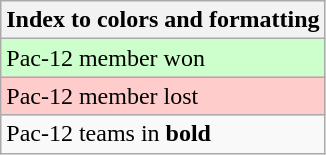<table class="wikitable">
<tr>
<th>Index to colors and formatting</th>
</tr>
<tr style="background:#cfc;">
<td>Pac-12 member won</td>
</tr>
<tr style="background:#fcc;">
<td>Pac-12 member lost</td>
</tr>
<tr>
<td>Pac-12 teams in <strong>bold</strong></td>
</tr>
</table>
